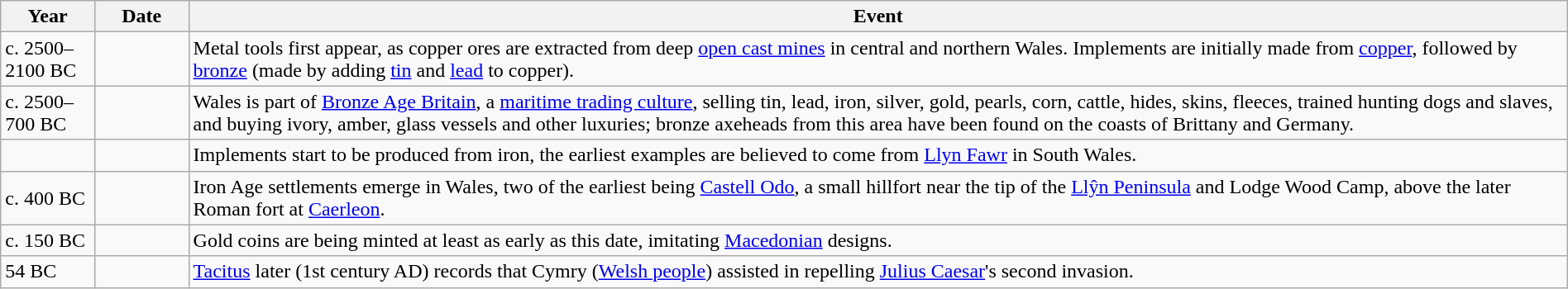<table class="wikitable" width="100%">
<tr>
<th style="width:6%">Year</th>
<th style="width:6%">Date</th>
<th>Event</th>
</tr>
<tr>
<td>c. 2500–2100 BC</td>
<td></td>
<td>Metal tools first appear, as copper ores are extracted from deep <a href='#'>open cast mines</a> in central and northern Wales. Implements are initially made from <a href='#'>copper</a>, followed by <a href='#'>bronze</a> (made by adding <a href='#'>tin</a> and <a href='#'>lead</a> to copper).</td>
</tr>
<tr>
<td>c. 2500–700 BC</td>
<td></td>
<td>Wales is part of <a href='#'>Bronze Age Britain</a>, a <a href='#'>maritime trading culture</a>, selling tin, lead, iron, silver, gold, pearls, corn, cattle, hides, skins, fleeces, trained hunting dogs and slaves, and buying ivory, amber, glass vessels and other luxuries; bronze axeheads from this area have been found on the coasts of Brittany and Germany.</td>
</tr>
<tr>
<td></td>
<td></td>
<td>Implements start to be produced from iron, the earliest examples are believed to come from <a href='#'>Llyn Fawr</a> in South Wales.</td>
</tr>
<tr>
<td>c. 400 BC</td>
<td></td>
<td>Iron Age settlements emerge in Wales, two of the earliest being <a href='#'>Castell Odo</a>, a small hillfort near the tip of the <a href='#'>Llŷn Peninsula</a> and Lodge Wood Camp, above the later Roman fort at <a href='#'>Caerleon</a>.</td>
</tr>
<tr>
<td>c. 150 BC</td>
<td></td>
<td>Gold coins are being minted at least as early as this date, imitating <a href='#'>Macedonian</a> designs.</td>
</tr>
<tr>
<td>54 BC</td>
<td></td>
<td><a href='#'>Tacitus</a> later (1st century AD) records that Cymry (<a href='#'>Welsh people</a>) assisted in repelling <a href='#'>Julius Caesar</a>'s second invasion.</td>
</tr>
</table>
